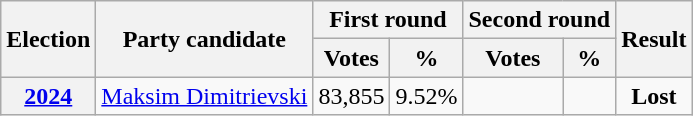<table class=wikitable style=text-align:center>
<tr>
<th rowspan="2">Election</th>
<th rowspan="2">Party candidate</th>
<th colspan="2">First round</th>
<th colspan="2">Second round</th>
<th rowspan="2">Result</th>
</tr>
<tr>
<th>Votes</th>
<th>%</th>
<th>Votes</th>
<th>%</th>
</tr>
<tr>
<th><a href='#'>2024</a></th>
<td><a href='#'>Maksim Dimitrievski</a></td>
<td>83,855</td>
<td>9.52%</td>
<td></td>
<td></td>
<td><strong>Lost</strong> </td>
</tr>
</table>
